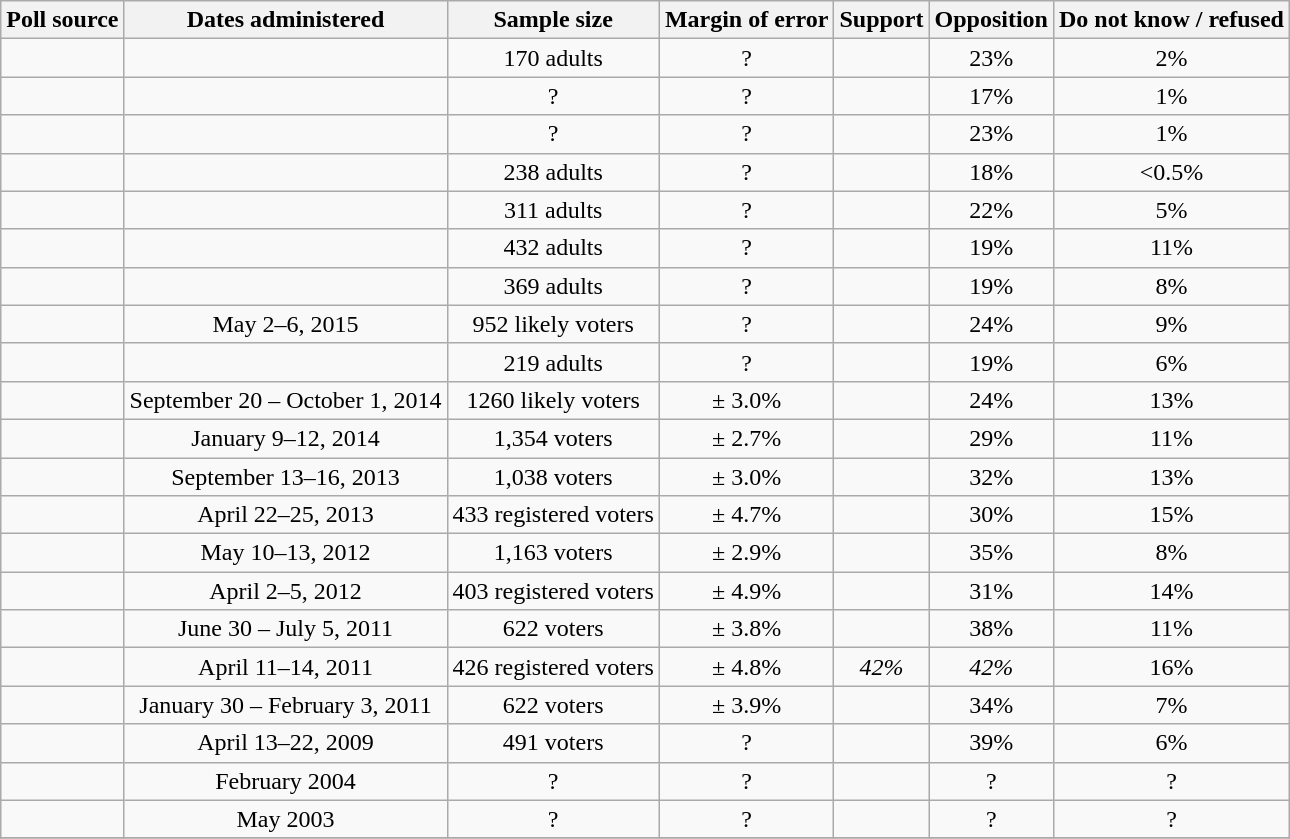<table class="wikitable" style="text-align: center">
<tr>
<th>Poll source</th>
<th>Dates administered</th>
<th>Sample size</th>
<th>Margin of error</th>
<th>Support</th>
<th>Opposition</th>
<th>Do not know / refused</th>
</tr>
<tr>
<td></td>
<td></td>
<td>170 adults</td>
<td>?</td>
<td></td>
<td>23%</td>
<td>2%</td>
</tr>
<tr>
<td></td>
<td></td>
<td>?</td>
<td>?</td>
<td></td>
<td>17%</td>
<td>1%</td>
</tr>
<tr>
<td></td>
<td></td>
<td>?</td>
<td>?</td>
<td></td>
<td>23%</td>
<td>1%</td>
</tr>
<tr>
<td></td>
<td></td>
<td>238 adults</td>
<td>?</td>
<td></td>
<td>18%</td>
<td><0.5%</td>
</tr>
<tr>
<td></td>
<td></td>
<td>311 adults</td>
<td>?</td>
<td></td>
<td>22%</td>
<td>5%</td>
</tr>
<tr>
<td></td>
<td></td>
<td>432 adults</td>
<td>?</td>
<td></td>
<td>19%</td>
<td>11%</td>
</tr>
<tr>
<td></td>
<td></td>
<td>369 adults</td>
<td>?</td>
<td></td>
<td>19%</td>
<td>8%</td>
</tr>
<tr>
<td></td>
<td>May 2–6, 2015</td>
<td>952 likely voters</td>
<td>?</td>
<td></td>
<td>24%</td>
<td>9%</td>
</tr>
<tr>
<td></td>
<td></td>
<td>219 adults</td>
<td>?</td>
<td></td>
<td>19%</td>
<td>6%</td>
</tr>
<tr>
<td></td>
<td>September 20 – October 1, 2014</td>
<td>1260 likely voters</td>
<td>± 3.0%</td>
<td></td>
<td>24%</td>
<td>13%</td>
</tr>
<tr>
<td></td>
<td>January 9–12, 2014</td>
<td>1,354 voters</td>
<td>± 2.7%</td>
<td></td>
<td>29%</td>
<td>11%</td>
</tr>
<tr>
<td></td>
<td>September 13–16, 2013</td>
<td>1,038 voters</td>
<td>± 3.0%</td>
<td></td>
<td>32%</td>
<td>13%</td>
</tr>
<tr>
<td></td>
<td>April 22–25, 2013</td>
<td>433 registered voters</td>
<td>± 4.7%</td>
<td></td>
<td>30%</td>
<td>15%</td>
</tr>
<tr>
<td></td>
<td>May 10–13, 2012</td>
<td>1,163 voters</td>
<td>± 2.9%</td>
<td></td>
<td>35%</td>
<td>8%</td>
</tr>
<tr>
<td></td>
<td>April 2–5, 2012</td>
<td>403 registered voters</td>
<td>± 4.9%</td>
<td></td>
<td>31%</td>
<td>14%</td>
</tr>
<tr>
<td></td>
<td>June 30 – July 5, 2011</td>
<td>622 voters</td>
<td>± 3.8%</td>
<td></td>
<td>38%</td>
<td>11%</td>
</tr>
<tr>
<td></td>
<td>April 11–14, 2011</td>
<td>426 registered voters</td>
<td>± 4.8%</td>
<td><em>42%</em></td>
<td><em>42%</em></td>
<td>16%</td>
</tr>
<tr>
<td></td>
<td>January 30 – February 3, 2011</td>
<td>622 voters</td>
<td>± 3.9%</td>
<td></td>
<td>34%</td>
<td>7%</td>
</tr>
<tr>
<td></td>
<td>April 13–22, 2009</td>
<td>491 voters</td>
<td>?</td>
<td></td>
<td>39%</td>
<td>6%</td>
</tr>
<tr>
<td></td>
<td>February 2004</td>
<td>?</td>
<td>?</td>
<td></td>
<td>?</td>
<td>?</td>
</tr>
<tr>
<td></td>
<td>May 2003</td>
<td>?</td>
<td>?</td>
<td></td>
<td>?</td>
<td>?</td>
</tr>
<tr>
</tr>
</table>
